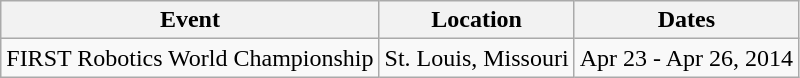<table class="wikitable">
<tr>
<th>Event</th>
<th>Location</th>
<th>Dates</th>
</tr>
<tr>
<td>FIRST Robotics World Championship</td>
<td>St. Louis, Missouri</td>
<td>Apr 23 - Apr 26, 2014</td>
</tr>
</table>
